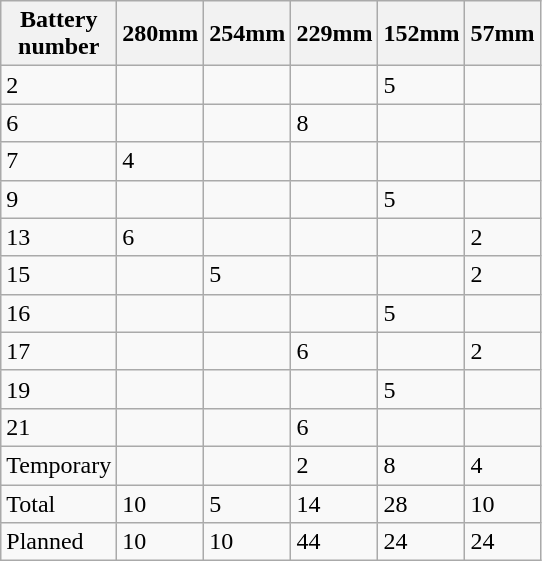<table class="wikitable">
<tr>
<th>Battery<br>number</th>
<th>280mm</th>
<th>254mm</th>
<th>229mm</th>
<th>152mm</th>
<th>57mm</th>
</tr>
<tr>
<td>2</td>
<td></td>
<td></td>
<td></td>
<td>5</td>
<td></td>
</tr>
<tr>
<td>6</td>
<td></td>
<td></td>
<td>8</td>
<td></td>
<td></td>
</tr>
<tr>
<td>7</td>
<td>4</td>
<td></td>
<td></td>
<td></td>
<td></td>
</tr>
<tr>
<td>9</td>
<td></td>
<td></td>
<td></td>
<td>5</td>
<td></td>
</tr>
<tr>
<td>13</td>
<td>6</td>
<td></td>
<td></td>
<td></td>
<td>2</td>
</tr>
<tr>
<td>15</td>
<td></td>
<td>5</td>
<td></td>
<td></td>
<td>2</td>
</tr>
<tr>
<td>16</td>
<td></td>
<td></td>
<td></td>
<td>5</td>
<td></td>
</tr>
<tr>
<td>17</td>
<td></td>
<td></td>
<td>6</td>
<td></td>
<td>2</td>
</tr>
<tr>
<td>19</td>
<td></td>
<td></td>
<td></td>
<td>5</td>
<td></td>
</tr>
<tr>
<td>21</td>
<td></td>
<td></td>
<td>6</td>
<td></td>
<td></td>
</tr>
<tr>
<td>Temporary</td>
<td></td>
<td></td>
<td>2</td>
<td>8</td>
<td>4</td>
</tr>
<tr>
<td>Total</td>
<td>10</td>
<td>5</td>
<td>14</td>
<td>28</td>
<td>10</td>
</tr>
<tr>
<td>Planned</td>
<td>10</td>
<td>10</td>
<td>44</td>
<td>24</td>
<td>24</td>
</tr>
</table>
